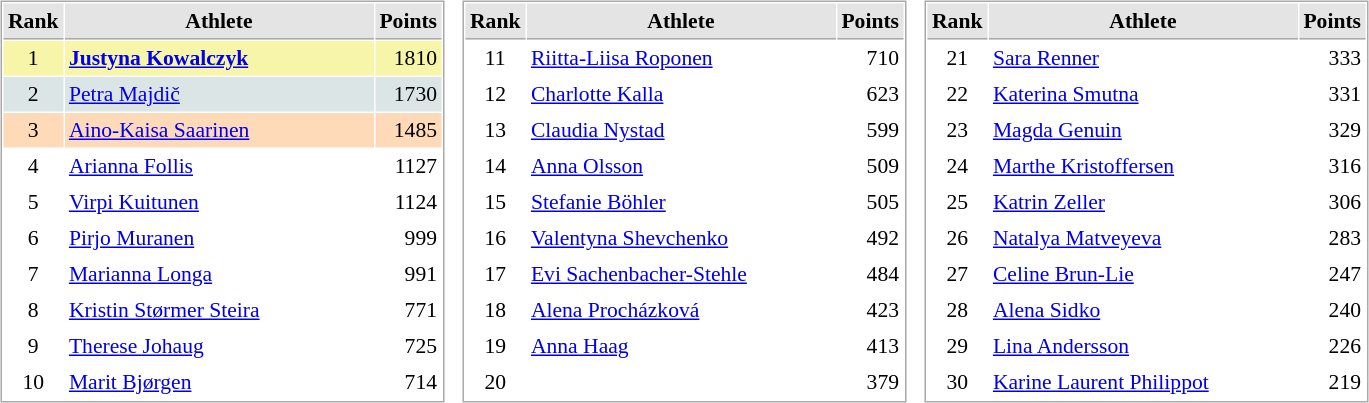<table border="0" cellspacing="10">
<tr>
<td><br><table cellspacing="1" cellpadding="3" style="border:1px solid #AAAAAA;font-size:90%">
<tr bgcolor="#E4E4E4">
<th style="border-bottom:1px solid #AAAAAA" width=10>Rank</th>
<th style="border-bottom:1px solid #AAAAAA" width=200>Athlete</th>
<th style="border-bottom:1px solid #AAAAAA" width=20 align=right>Points</th>
</tr>
<tr bgcolor="#F7F6A8" align="center">
<td>1</td>
<td align="left"> <strong><a href='#'>Justyna Kowalczyk</a></strong></td>
<td align=right>1810</td>
</tr>
<tr bgcolor="#DCE5E5"   align="center">
<td>2</td>
<td align="left"> <a href='#'>Petra Majdič</a></td>
<td align=right>1730</td>
</tr>
<tr bgcolor="#FFDAB9" align="center">
<td>3</td>
<td align="left"> <a href='#'>Aino-Kaisa Saarinen</a></td>
<td align=right>1485</td>
</tr>
<tr align="center">
<td>4</td>
<td align="left"> <a href='#'>Arianna Follis</a></td>
<td align=right>1127</td>
</tr>
<tr align="center">
<td>5</td>
<td align="left"> <a href='#'>Virpi Kuitunen</a></td>
<td align=right>1124</td>
</tr>
<tr align="center">
<td>6</td>
<td align="left"> <a href='#'>Pirjo Muranen</a></td>
<td align=right>999</td>
</tr>
<tr align="center">
<td>7</td>
<td align="left"> <a href='#'>Marianna Longa</a></td>
<td align=right>991</td>
</tr>
<tr align="center">
<td>8</td>
<td align="left"> <a href='#'>Kristin Størmer Steira</a></td>
<td align=right>771</td>
</tr>
<tr align="center">
<td>9</td>
<td align="left"> <a href='#'>Therese Johaug</a></td>
<td align=right>725</td>
</tr>
<tr align="center">
<td>10</td>
<td align="left"> <a href='#'>Marit Bjørgen</a></td>
<td align=right>714</td>
</tr>
</table>
</td>
<td><br><table cellspacing="1" cellpadding="3" style="border:1px solid #AAAAAA;font-size:90%">
<tr bgcolor="#E4E4E4">
<th style="border-bottom:1px solid #AAAAAA" width=10>Rank</th>
<th style="border-bottom:1px solid #AAAAAA" width=200>Athlete</th>
<th style="border-bottom:1px solid #AAAAAA" width=20 align=right>Points</th>
</tr>
<tr align="center">
<td>11</td>
<td align="left"> <a href='#'>Riitta-Liisa Roponen</a></td>
<td align=right>710</td>
</tr>
<tr align="center">
<td>12</td>
<td align="left"> <a href='#'>Charlotte Kalla</a></td>
<td align=right>623</td>
</tr>
<tr align="center">
<td>13</td>
<td align="left"> <a href='#'>Claudia Nystad</a></td>
<td align=right>599</td>
</tr>
<tr align="center">
<td>14</td>
<td align="left"> <a href='#'>Anna Olsson</a></td>
<td align=right>509</td>
</tr>
<tr align="center">
<td>15</td>
<td align="left"> <a href='#'>Stefanie Böhler</a></td>
<td align=right>505</td>
</tr>
<tr align="center">
<td>16</td>
<td align="left"> <a href='#'>Valentyna Shevchenko</a></td>
<td align=right>492</td>
</tr>
<tr align="center">
<td>17</td>
<td align="left"> <a href='#'>Evi Sachenbacher-Stehle</a></td>
<td align=right>484</td>
</tr>
<tr align="center">
<td>18</td>
<td align="left"> <a href='#'>Alena Procházková</a></td>
<td align=right>423</td>
</tr>
<tr align="center">
<td>19</td>
<td align="left"> <a href='#'>Anna Haag</a></td>
<td align=right>413</td>
</tr>
<tr align="center">
<td>20</td>
<td align="left"></td>
<td align=right>379</td>
</tr>
</table>
</td>
<td><br><table cellspacing="1" cellpadding="3" style="border:1px solid #AAAAAA;font-size:90%">
<tr bgcolor="#E4E4E4">
<th style="border-bottom:1px solid #AAAAAA" width=10>Rank</th>
<th style="border-bottom:1px solid #AAAAAA" width=200>Athlete</th>
<th style="border-bottom:1px solid #AAAAAA" width=20 align=right>Points</th>
</tr>
<tr align="center">
<td>21</td>
<td align="left"> <a href='#'>Sara Renner</a></td>
<td align=right>333</td>
</tr>
<tr align="center">
<td>22</td>
<td align="left"> <a href='#'>Katerina Smutna</a></td>
<td align=right>331</td>
</tr>
<tr align="center">
<td>23</td>
<td align="left"> <a href='#'>Magda Genuin</a></td>
<td align=right>329</td>
</tr>
<tr align="center">
<td>24</td>
<td align="left"> <a href='#'>Marthe Kristoffersen</a></td>
<td align=right>316</td>
</tr>
<tr align="center">
<td>25</td>
<td align="left"> <a href='#'>Katrin Zeller</a></td>
<td align=right>306</td>
</tr>
<tr align="center">
<td>26</td>
<td align="left"> <a href='#'>Natalya Matveyeva</a></td>
<td align=right>283</td>
</tr>
<tr align="center">
<td>27</td>
<td align="left"> <a href='#'>Celine Brun-Lie</a></td>
<td align=right>247</td>
</tr>
<tr align="center">
<td>28</td>
<td align="left"> <a href='#'>Alena Sidko</a></td>
<td align=right>240</td>
</tr>
<tr align="center">
<td>29</td>
<td align="left"> <a href='#'>Lina Andersson</a></td>
<td align=right>226</td>
</tr>
<tr align="center">
<td>30</td>
<td align="left"> <a href='#'>Karine Laurent Philippot</a></td>
<td align=right>219</td>
</tr>
</table>
</td>
</tr>
</table>
